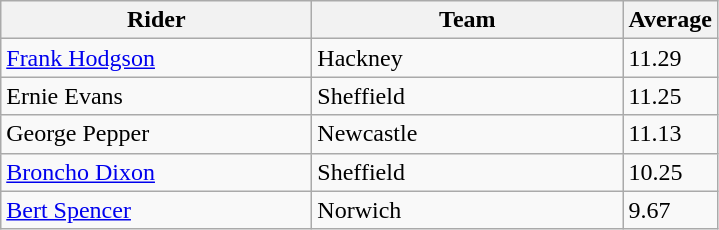<table class="wikitable" style="font-size: 100%">
<tr>
<th width=200>Rider</th>
<th width=200>Team</th>
<th width=40>Average</th>
</tr>
<tr>
<td align="left"><a href='#'>Frank Hodgson</a></td>
<td>Hackney</td>
<td>11.29</td>
</tr>
<tr>
<td align="left">Ernie Evans</td>
<td>Sheffield</td>
<td>11.25</td>
</tr>
<tr>
<td align="left">George Pepper</td>
<td>Newcastle</td>
<td>11.13</td>
</tr>
<tr>
<td align="left"><a href='#'>Broncho Dixon</a></td>
<td>Sheffield</td>
<td>10.25</td>
</tr>
<tr>
<td align="left"><a href='#'>Bert Spencer</a></td>
<td>Norwich</td>
<td>9.67</td>
</tr>
</table>
